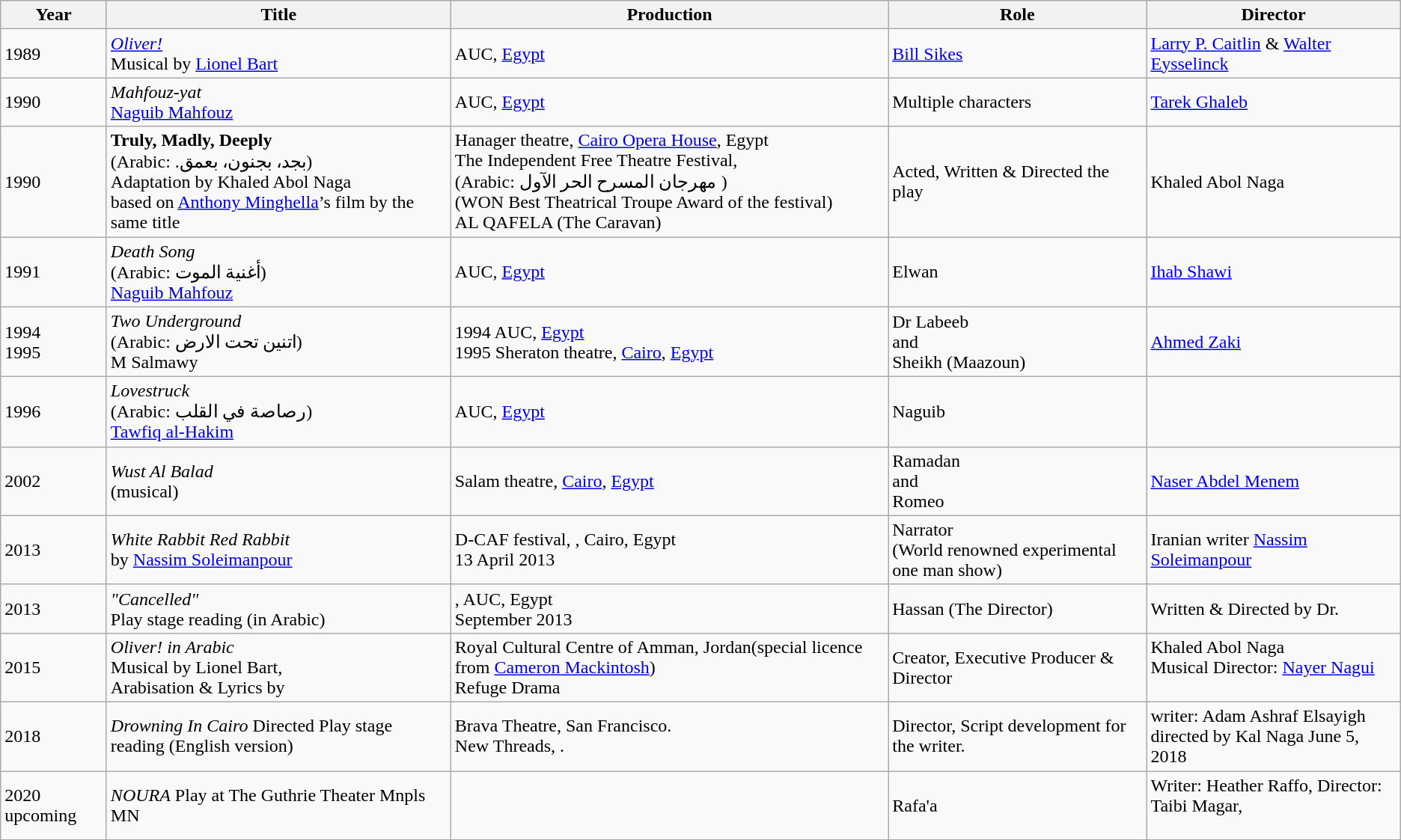<table class="wikitable sortable">
<tr>
<th>Year</th>
<th>Title</th>
<th>Production</th>
<th>Role</th>
<th>Director</th>
</tr>
<tr>
<td>1989</td>
<td><em><a href='#'>Oliver!</a></em><br>Musical by <a href='#'>Lionel Bart</a></td>
<td>AUC, <a href='#'>Egypt</a></td>
<td><a href='#'>Bill Sikes</a></td>
<td><a href='#'>Larry P. Caitlin</a> & <a href='#'>Walter Eysselinck</a></td>
</tr>
<tr>
<td>1990</td>
<td><em>Mahfouz-yat</em><br><a href='#'>Naguib Mahfouz</a></td>
<td>AUC, <a href='#'>Egypt</a></td>
<td>Multiple characters</td>
<td><a href='#'>Tarek Ghaleb</a></td>
</tr>
<tr>
<td>1990</td>
<td><strong>Truly, Madly, Deeply</strong><br>(Arabic: .بجد، بجنون، بعمق)<br>Adaptation by Khaled Abol Naga<br>based on <a href='#'>Anthony Minghella</a>’s film by the same title</td>
<td>Hanager theatre, <a href='#'>Cairo Opera House</a>, Egypt<br>The Independent Free Theatre Festival,<br>(Arabic: مهرجان المسرح الحر الآول )<br>(WON Best Theatrical Troupe Award of the festival)<br>AL QAFELA (The Caravan)</td>
<td>Acted, Written & Directed the play</td>
<td>Khaled Abol Naga</td>
</tr>
<tr>
<td>1991</td>
<td><em>Death Song</em><br>(Arabic: أغنية الموت)<br><a href='#'>Naguib Mahfouz</a></td>
<td>AUC, <a href='#'>Egypt</a></td>
<td>Elwan</td>
<td><a href='#'>Ihab Shawi</a></td>
</tr>
<tr>
<td>1994<br>1995</td>
<td><em>Two Underground</em><br>(Arabic: اتنين تحت الارض)<br>M Salmawy</td>
<td>1994 AUC, <a href='#'>Egypt</a><br>1995 Sheraton theatre, <a href='#'>Cairo</a>, <a href='#'>Egypt</a></td>
<td>Dr Labeeb<br>and<br>Sheikh (Maazoun)</td>
<td><a href='#'>Ahmed Zaki</a></td>
</tr>
<tr>
<td>1996</td>
<td><em>Lovestruck</em><br>(Arabic: رصاصة في القلب)<br><a href='#'>Tawfiq al-Hakim</a></td>
<td>AUC, <a href='#'>Egypt</a></td>
<td>Naguib</td>
<td> </td>
</tr>
<tr>
<td>2002</td>
<td><em>Wust Al Balad</em><br>(musical)</td>
<td>Salam theatre, <a href='#'>Cairo</a>, <a href='#'>Egypt</a></td>
<td>Ramadan<br>and<br>Romeo</td>
<td><a href='#'>Naser Abdel Menem</a></td>
</tr>
<tr>
<td>2013</td>
<td><em>White Rabbit Red Rabbit</em><br>by <a href='#'>Nassim Soleimanpour</a></td>
<td>D-CAF festival, , Cairo, Egypt<br>13 April 2013</td>
<td>Narrator<br>(World renowned experimental one man show)</td>
<td>Iranian writer <a href='#'>Nassim Soleimanpour</a></td>
</tr>
<tr>
<td>2013</td>
<td><em>"Cancelled"</em><br>Play stage reading (in Arabic)</td>
<td>, AUC, Egypt<br>September 2013</td>
<td>Hassan (The Director)</td>
<td>Written & Directed by Dr.  </td>
</tr>
<tr>
<td>2015</td>
<td><em>Oliver! in Arabic</em><br>Musical by Lionel Bart,<br>Arabisation & Lyrics by<br></td>
<td>Royal Cultural Centre of Amman, Jordan(special licence from <a href='#'>Cameron Mackintosh</a>)<br>Refuge Drama</td>
<td>Creator, Executive Producer & Director</td>
<td>Khaled Abol Naga<br>Musical Director: <a href='#'>Nayer Nagui</a><br><br></td>
</tr>
<tr>
<td>2018</td>
<td><em>Drowning In Cairo</em>     Directed Play stage reading (English version)</td>
<td>Brava Theatre, San Francisco.<br>New Threads, .</td>
<td>Director, Script development for the writer.</td>
<td>writer: Adam Ashraf Elsayigh<br>directed by Kal Naga June 5, 2018</td>
</tr>
<tr>
<td>2020 upcoming</td>
<td><em>NOURA</em>     Play at The Guthrie Theater Mnpls MN</td>
<td></td>
<td>Rafa'a</td>
<td>Writer: Heather Raffo, Director: Taibi Magar,<br><br></td>
</tr>
<tr>
</tr>
</table>
